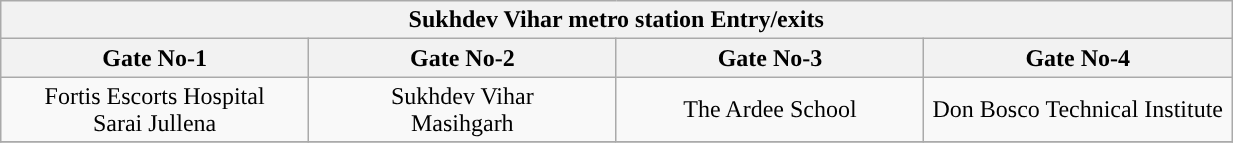<table class="wikitable" style="text-align: center;" width="65%">
<tr>
<th align="center" colspan="5" style="background:#"><span>Sukhdev Vihar metro station Entry/exits</span></th>
</tr>
<tr>
<th style="width:25%;">Gate No-1 </th>
<th style="width:25%;">Gate No-2 </th>
<th style="width:25%;">Gate No-3</th>
<th style="width:25%;">Gate No-4</th>
</tr>
<tr>
<td>Fortis Escorts Hospital <br> Sarai Jullena</td>
<td>Sukhdev Vihar <br> Masihgarh</td>
<td>The Ardee School</td>
<td>Don Bosco Technical Institute<br></td>
</tr>
<tr>
</tr>
</table>
